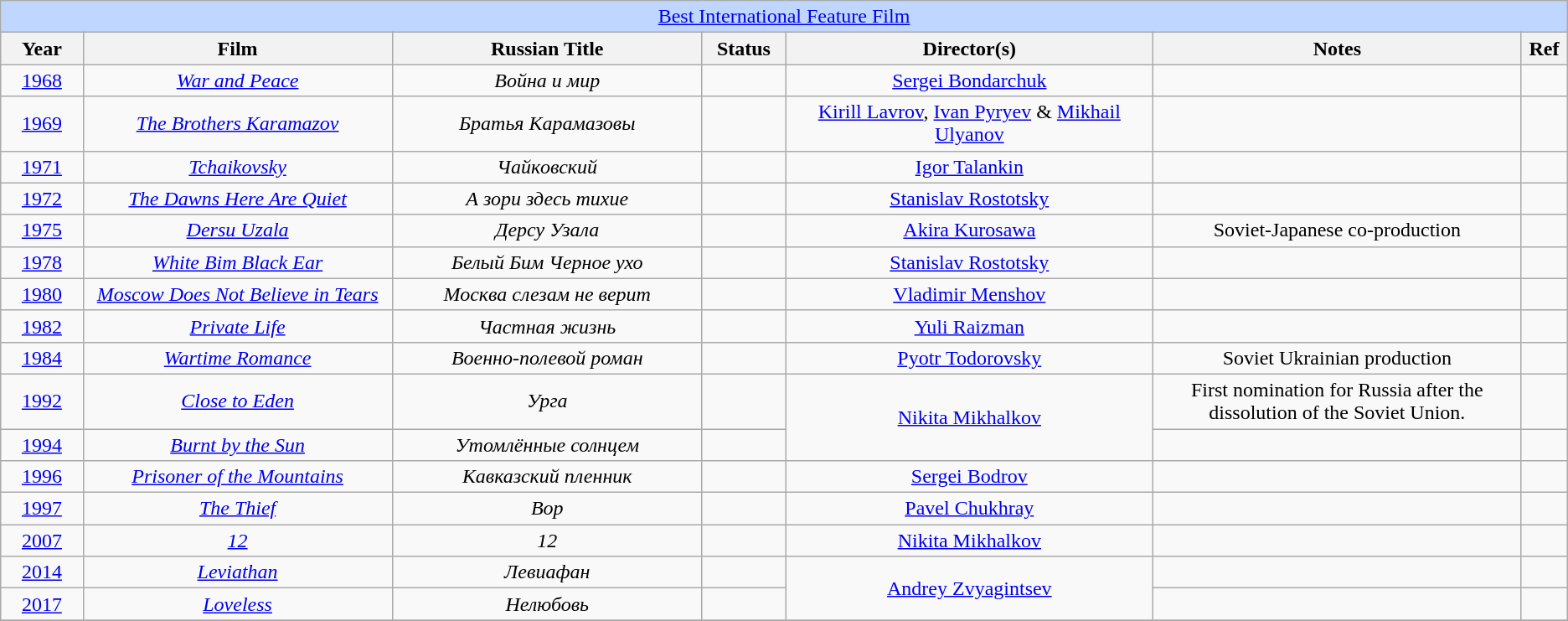<table class="wikitable" style="text-align: center">
<tr style="background:#bfd7ff;">
<td colspan=7 style="text-align:center;"><a href='#'>Best International Feature Film</a></td>
</tr>
<tr style="background:#ebf5ff;">
<th style="width:60px;">Year</th>
<th style="width:250px;">Film</th>
<th style="width:250px;">Russian Title</th>
<th style="width:60px;">Status</th>
<th style="width:300px;">Director(s)</th>
<th style="width:300px;">Notes</th>
<th style="width:30px;">Ref</th>
</tr>
<tr>
<td><a href='#'>1968</a></td>
<td><em><a href='#'>War and Peace</a></em></td>
<td><em>Война и мир</em></td>
<td></td>
<td><a href='#'>Sergei Bondarchuk</a></td>
<td></td>
<td></td>
</tr>
<tr>
<td><a href='#'>1969</a></td>
<td><em><a href='#'>The Brothers Karamazov</a></em></td>
<td><em>Братья Карамазовы</em></td>
<td></td>
<td><a href='#'>Kirill Lavrov</a>, <a href='#'>Ivan Pyryev</a> & <a href='#'>Mikhail Ulyanov</a></td>
<td></td>
<td></td>
</tr>
<tr>
<td><a href='#'>1971</a></td>
<td><em><a href='#'>Tchaikovsky</a></em></td>
<td><em>Чайкoвский</em></td>
<td></td>
<td><a href='#'>Igor Talankin</a></td>
<td></td>
<td></td>
</tr>
<tr>
<td><a href='#'>1972</a></td>
<td><em><a href='#'>The Dawns Here Are Quiet</a></em></td>
<td><em>А зори здесь тихие</em></td>
<td></td>
<td><a href='#'>Stanislav Rostotsky</a></td>
<td></td>
<td></td>
</tr>
<tr>
<td><a href='#'>1975</a></td>
<td><em><a href='#'>Dersu Uzala</a></em></td>
<td><em>Дерсу Узала</em></td>
<td></td>
<td><a href='#'>Akira Kurosawa</a></td>
<td>Soviet-Japanese co-production</td>
<td></td>
</tr>
<tr>
<td><a href='#'>1978</a></td>
<td><em><a href='#'>White Bim Black Ear</a></em></td>
<td><em>Белый Бим Черное ухо</em></td>
<td></td>
<td><a href='#'>Stanislav Rostotsky</a></td>
<td></td>
<td></td>
</tr>
<tr>
<td><a href='#'>1980</a></td>
<td><em><a href='#'>Moscow Does Not Believe in Tears</a></em></td>
<td><em>Москва слезам не верит</em></td>
<td></td>
<td><a href='#'>Vladimir Menshov</a></td>
<td></td>
<td></td>
</tr>
<tr>
<td><a href='#'>1982</a></td>
<td><em><a href='#'>Private Life</a></em></td>
<td><em>Частная жизнь</em></td>
<td></td>
<td><a href='#'>Yuli Raizman</a></td>
<td></td>
<td></td>
</tr>
<tr>
<td><a href='#'>1984</a></td>
<td><em><a href='#'>Wartime Romance</a></em></td>
<td><em>Военно-полевой роман</em></td>
<td></td>
<td><a href='#'>Pyotr Todorovsky</a></td>
<td>Soviet Ukrainian production</td>
<td></td>
</tr>
<tr>
<td><a href='#'>1992</a></td>
<td><em><a href='#'>Close to Eden</a></em></td>
<td><em>Урга</em></td>
<td></td>
<td rowspan=2><a href='#'>Nikita Mikhalkov</a></td>
<td>First nomination for Russia after the dissolution of the Soviet Union.</td>
<td></td>
</tr>
<tr>
<td><a href='#'>1994</a></td>
<td><em><a href='#'>Burnt by the Sun</a></em></td>
<td><em>Утомлённые солнцем</em></td>
<td></td>
<td></td>
<td></td>
</tr>
<tr>
<td><a href='#'>1996</a></td>
<td><em><a href='#'>Prisoner of the Mountains</a></em></td>
<td><em>Кавказский пленник</em></td>
<td></td>
<td><a href='#'>Sergei Bodrov</a></td>
<td></td>
<td></td>
</tr>
<tr>
<td><a href='#'>1997</a></td>
<td><em><a href='#'>The Thief</a></em></td>
<td><em>Вор</em></td>
<td></td>
<td><a href='#'>Pavel Chukhray</a></td>
<td></td>
<td></td>
</tr>
<tr>
<td><a href='#'>2007</a></td>
<td><em><a href='#'>12</a></em></td>
<td><em>12</em></td>
<td></td>
<td><a href='#'>Nikita Mikhalkov</a></td>
<td></td>
<td></td>
</tr>
<tr>
<td><a href='#'>2014</a></td>
<td><em><a href='#'>Leviathan</a></em></td>
<td><em>Левиафан</em></td>
<td></td>
<td rowspan=2><a href='#'>Andrey Zvyagintsev</a></td>
<td></td>
<td></td>
</tr>
<tr>
<td><a href='#'>2017</a></td>
<td><em><a href='#'>Loveless</a></em></td>
<td><em>Нелюбовь</em></td>
<td></td>
<td></td>
<td></td>
</tr>
<tr>
</tr>
</table>
